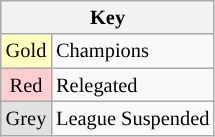<table class="wikitable" style="font-size:85%">
<tr>
<th colspan=2>Key</th>
</tr>
<tr>
<td bgcolor="#ffffbf" style="text-align: center;">Gold</td>
<td>Champions</td>
</tr>
<tr>
<td bgcolor="#ffcfcf" style="text-align: center;">Red</td>
<td>Relegated</td>
</tr>
<tr>
<td bgcolor="#e2e2e2" style="text-align: center;">Grey</td>
<td>League Suspended</td>
</tr>
</table>
